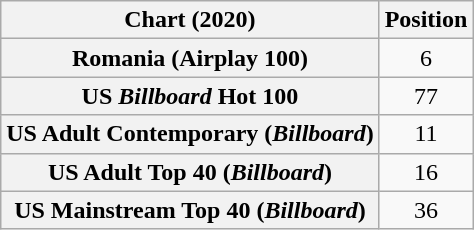<table class="wikitable sortable plainrowheaders" style="text-align:center">
<tr>
<th scope="col">Chart (2020)</th>
<th scope="col">Position</th>
</tr>
<tr>
<th scope="row">Romania (Airplay 100)</th>
<td>6</td>
</tr>
<tr>
<th scope="row">US <em>Billboard</em> Hot 100</th>
<td>77</td>
</tr>
<tr>
<th scope="row">US Adult Contemporary (<em>Billboard</em>)</th>
<td>11</td>
</tr>
<tr>
<th scope="row">US Adult Top 40 (<em>Billboard</em>)</th>
<td>16</td>
</tr>
<tr>
<th scope="row">US Mainstream Top 40 (<em>Billboard</em>)</th>
<td>36</td>
</tr>
</table>
